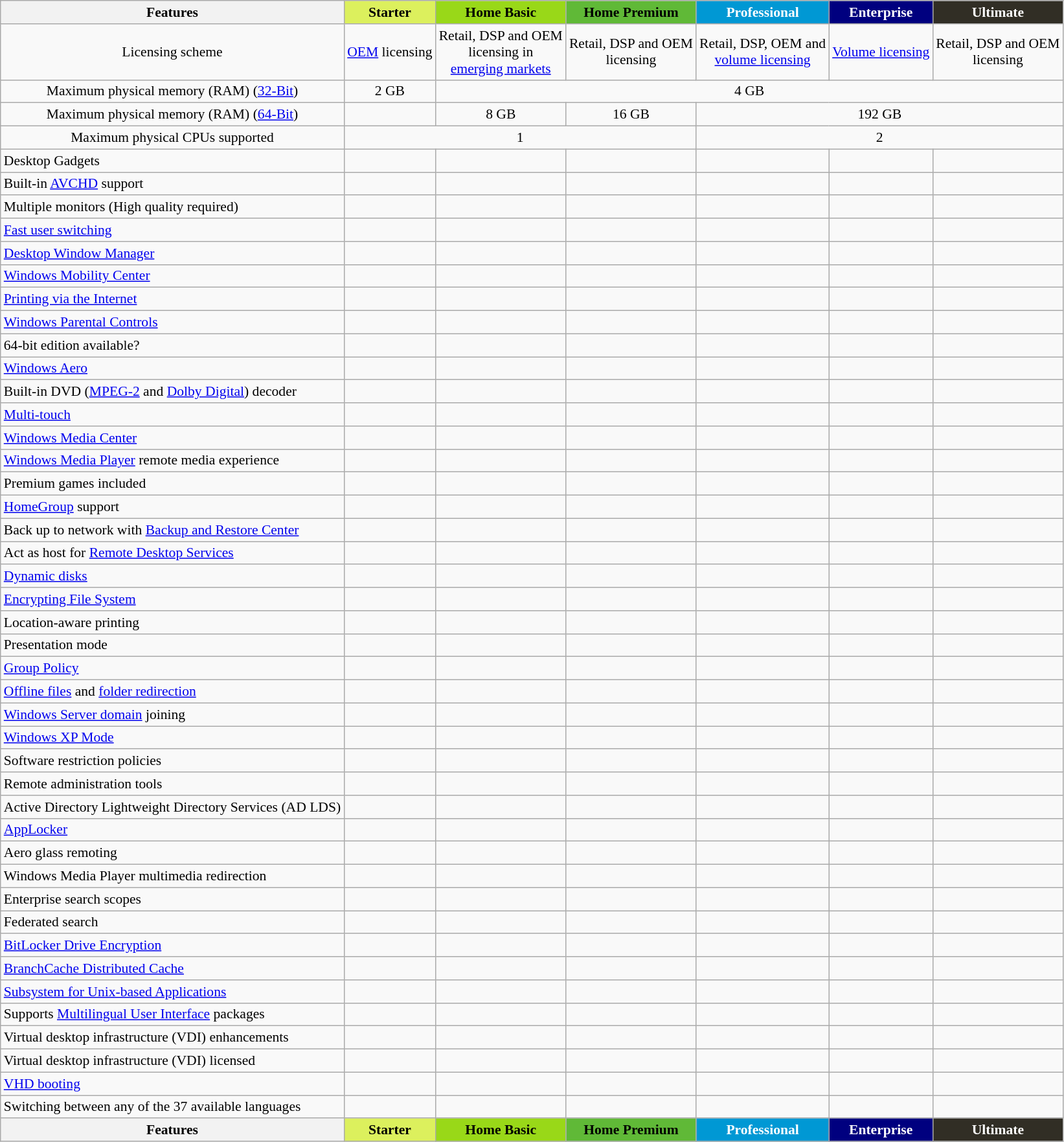<table class="wikitable" style="font-size: 90%">
<tr>
<th>Features</th>
<th style="background:#dcf05d">Starter</th>
<th style="background:#99d818">Home Basic</th>
<th style="background:#60b937">Home Premium</th>
<th style="background:#0098d4; color:white">Professional</th>
<th style="background:#00007f; color:white">Enterprise</th>
<th style="background:#312e25; color:white">Ultimate</th>
</tr>
<tr style="text-align:center;">
<td> Licensing scheme</td>
<td><a href='#'>OEM</a> licensing</td>
<td>Retail, DSP and OEM<br>licensing in<br><a href='#'>emerging markets</a></td>
<td>Retail, DSP and OEM<br>licensing</td>
<td>Retail, DSP, OEM and<br><a href='#'>volume licensing</a></td>
<td align="center"><a href='#'>Volume licensing</a></td>
<td>Retail, DSP and OEM<br>licensing</td>
</tr>
<tr style="text-align:center;">
<td> Maximum physical memory (RAM) (<a href='#'>32-Bit</a>)</td>
<td>2 GB</td>
<td colspan=5>4 GB</td>
</tr>
<tr style="text-align:center;">
<td> Maximum physical memory (RAM) (<a href='#'>64-Bit</a>)</td>
<td></td>
<td>8 GB</td>
<td>16 GB</td>
<td colspan=3>192 GB</td>
</tr>
<tr style="text-align:center;">
<td> Maximum physical CPUs supported</td>
<td colspan=3>1</td>
<td colspan=3>2</td>
</tr>
<tr>
<td>Desktop Gadgets</td>
<td></td>
<td></td>
<td></td>
<td></td>
<td></td>
<td></td>
</tr>
<tr>
<td>Built-in <a href='#'>AVCHD</a> support</td>
<td></td>
<td></td>
<td></td>
<td></td>
<td></td>
<td></td>
</tr>
<tr>
<td>Multiple monitors (High quality required)</td>
<td></td>
<td></td>
<td></td>
<td></td>
<td></td>
<td></td>
</tr>
<tr>
<td><a href='#'>Fast user switching</a></td>
<td></td>
<td></td>
<td></td>
<td></td>
<td></td>
<td></td>
</tr>
<tr>
<td><a href='#'>Desktop Window Manager</a></td>
<td></td>
<td></td>
<td></td>
<td></td>
<td></td>
<td></td>
</tr>
<tr>
<td><a href='#'>Windows Mobility Center</a></td>
<td></td>
<td></td>
<td></td>
<td></td>
<td></td>
<td></td>
</tr>
<tr>
<td><a href='#'>Printing via the Internet</a></td>
<td></td>
<td></td>
<td></td>
<td></td>
<td></td>
<td></td>
</tr>
<tr>
<td><a href='#'>Windows Parental Controls</a></td>
<td></td>
<td></td>
<td></td>
<td></td>
<td></td>
<td></td>
</tr>
<tr>
<td>64-bit edition available?</td>
<td></td>
<td></td>
<td></td>
<td></td>
<td></td>
<td></td>
</tr>
<tr>
<td><a href='#'>Windows Aero</a></td>
<td></td>
<td></td>
<td></td>
<td></td>
<td></td>
<td></td>
</tr>
<tr>
<td>Built-in DVD (<a href='#'>MPEG-2</a> and <a href='#'>Dolby Digital</a>) decoder</td>
<td></td>
<td></td>
<td></td>
<td></td>
<td></td>
<td></td>
</tr>
<tr>
<td><a href='#'>Multi-touch</a></td>
<td></td>
<td></td>
<td></td>
<td></td>
<td></td>
<td></td>
</tr>
<tr>
<td><a href='#'>Windows Media Center</a></td>
<td></td>
<td></td>
<td></td>
<td></td>
<td></td>
<td></td>
</tr>
<tr>
<td><a href='#'>Windows Media Player</a> remote media experience</td>
<td></td>
<td></td>
<td></td>
<td></td>
<td></td>
<td></td>
</tr>
<tr>
<td>Premium games included</td>
<td></td>
<td></td>
<td></td>
<td></td>
<td></td>
<td></td>
</tr>
<tr>
<td><a href='#'>HomeGroup</a> support</td>
<td></td>
<td></td>
<td></td>
<td></td>
<td></td>
<td></td>
</tr>
<tr>
<td>Back up to network with <a href='#'>Backup and Restore Center</a></td>
<td></td>
<td></td>
<td></td>
<td></td>
<td></td>
<td></td>
</tr>
<tr>
<td>Act as host for <a href='#'>Remote Desktop Services</a></td>
<td></td>
<td></td>
<td></td>
<td></td>
<td></td>
<td></td>
</tr>
<tr>
<td><a href='#'>Dynamic disks</a></td>
<td></td>
<td></td>
<td></td>
<td></td>
<td></td>
<td></td>
</tr>
<tr>
<td><a href='#'>Encrypting File System</a></td>
<td></td>
<td></td>
<td></td>
<td></td>
<td></td>
<td></td>
</tr>
<tr>
<td>Location-aware printing</td>
<td></td>
<td></td>
<td></td>
<td></td>
<td></td>
<td></td>
</tr>
<tr>
<td>Presentation mode</td>
<td></td>
<td></td>
<td></td>
<td></td>
<td></td>
<td></td>
</tr>
<tr>
<td><a href='#'>Group Policy</a></td>
<td></td>
<td></td>
<td></td>
<td></td>
<td></td>
<td></td>
</tr>
<tr>
<td><a href='#'>Offline files</a> and <a href='#'>folder redirection</a></td>
<td></td>
<td></td>
<td></td>
<td></td>
<td></td>
<td></td>
</tr>
<tr>
<td><a href='#'>Windows Server domain</a> joining</td>
<td></td>
<td></td>
<td></td>
<td></td>
<td></td>
<td></td>
</tr>
<tr>
<td><a href='#'>Windows XP Mode</a></td>
<td></td>
<td></td>
<td></td>
<td></td>
<td></td>
<td></td>
</tr>
<tr>
<td>Software restriction policies</td>
<td></td>
<td></td>
<td></td>
<td></td>
<td></td>
<td></td>
</tr>
<tr>
<td>Remote administration tools</td>
<td></td>
<td></td>
<td></td>
<td></td>
<td></td>
<td></td>
</tr>
<tr>
<td>Active Directory Lightweight Directory Services (AD LDS)</td>
<td></td>
<td></td>
<td></td>
<td></td>
<td></td>
<td></td>
</tr>
<tr>
<td><a href='#'>AppLocker</a></td>
<td></td>
<td></td>
<td></td>
<td></td>
<td></td>
<td></td>
</tr>
<tr>
<td>Aero glass remoting</td>
<td></td>
<td></td>
<td></td>
<td></td>
<td></td>
<td></td>
</tr>
<tr>
<td>Windows Media Player multimedia redirection</td>
<td></td>
<td></td>
<td></td>
<td></td>
<td></td>
<td></td>
</tr>
<tr>
<td>Enterprise search scopes</td>
<td></td>
<td></td>
<td></td>
<td></td>
<td></td>
<td></td>
</tr>
<tr>
<td>Federated search</td>
<td></td>
<td></td>
<td></td>
<td></td>
<td></td>
<td></td>
</tr>
<tr>
<td><a href='#'>BitLocker Drive Encryption</a></td>
<td></td>
<td></td>
<td></td>
<td></td>
<td></td>
<td></td>
</tr>
<tr>
<td><a href='#'>BranchCache Distributed Cache</a></td>
<td></td>
<td></td>
<td></td>
<td></td>
<td></td>
<td></td>
</tr>
<tr>
<td><a href='#'>Subsystem for Unix-based Applications</a></td>
<td></td>
<td></td>
<td></td>
<td></td>
<td></td>
<td></td>
</tr>
<tr>
<td>Supports <a href='#'>Multilingual User Interface</a> packages</td>
<td></td>
<td></td>
<td></td>
<td></td>
<td></td>
<td></td>
</tr>
<tr>
<td>Virtual desktop infrastructure (VDI) enhancements</td>
<td></td>
<td></td>
<td></td>
<td></td>
<td></td>
<td></td>
</tr>
<tr>
<td>Virtual desktop infrastructure (VDI) licensed</td>
<td></td>
<td></td>
<td></td>
<td></td>
<td></td>
<td></td>
</tr>
<tr>
<td><a href='#'>VHD booting</a></td>
<td></td>
<td></td>
<td></td>
<td></td>
<td></td>
<td></td>
</tr>
<tr>
<td>Switching between any of the 37 available languages</td>
<td></td>
<td></td>
<td></td>
<td></td>
<td></td>
<td></td>
</tr>
<tr>
<th>Features</th>
<th style="background:#dcf05d">Starter</th>
<th style="background:#99d818">Home Basic</th>
<th style="background:#60b937">Home Premium</th>
<th style="background:#0098d4; color:white">Professional</th>
<th style="background:#00007f; color:white">Enterprise</th>
<th style="background:#312e25; color:white">Ultimate</th>
</tr>
</table>
